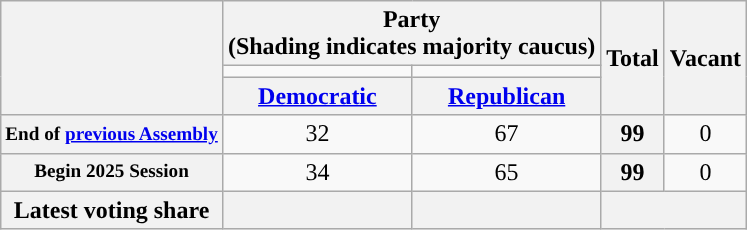<table class="wikitable" style="text-align:center">
<tr>
<th rowspan="3"></th>
<th colspan="2">Party <div>(Shading indicates majority caucus)</div></th>
<th rowspan="3">Total</th>
<th rowspan="3">Vacant</th>
</tr>
<tr style="height:5px">
<td style="background-color:"></td>
<td style="background-color:"></td>
</tr>
<tr>
<th><a href='#'>Democratic</a></th>
<th><a href='#'>Republican</a></th>
</tr>
<tr>
<th nowrap="" style="font-size:80%">End of <a href='#'>previous Assembly</a></th>
<td>32</td>
<td>67</td>
<th>99</th>
<td>0</td>
</tr>
<tr>
<th nowrap="" style="font-size:80%">Begin 2025 Session</th>
<td>34</td>
<td>65</td>
<th>99</th>
<td>0</td>
</tr>
<tr>
<th>Latest voting share</th>
<th></th>
<th></th>
<th colspan="2"></th>
</tr>
</table>
